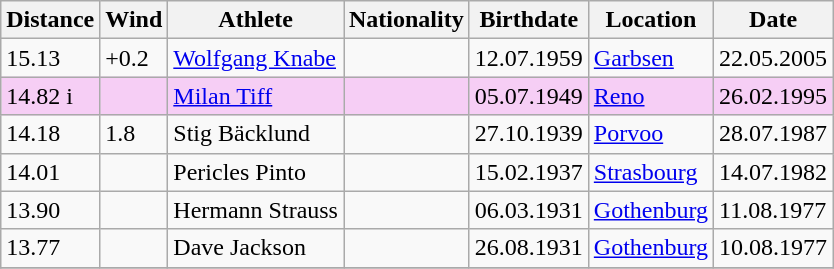<table class="wikitable">
<tr>
<th>Distance</th>
<th>Wind</th>
<th>Athlete</th>
<th>Nationality</th>
<th>Birthdate</th>
<th>Location</th>
<th>Date</th>
</tr>
<tr>
<td>15.13</td>
<td>+0.2</td>
<td><a href='#'>Wolfgang Knabe</a></td>
<td></td>
<td>12.07.1959</td>
<td><a href='#'>Garbsen</a></td>
<td>22.05.2005</td>
</tr>
<tr bgcolor=#f6CEF5>
<td>14.82 i</td>
<td></td>
<td><a href='#'>Milan Tiff</a></td>
<td></td>
<td>05.07.1949</td>
<td><a href='#'>Reno</a></td>
<td>26.02.1995</td>
</tr>
<tr>
<td>14.18</td>
<td>1.8</td>
<td>Stig Bäcklund</td>
<td></td>
<td>27.10.1939</td>
<td><a href='#'>Porvoo</a></td>
<td>28.07.1987</td>
</tr>
<tr>
<td>14.01</td>
<td></td>
<td>Pericles Pinto</td>
<td></td>
<td>15.02.1937</td>
<td><a href='#'>Strasbourg</a></td>
<td>14.07.1982</td>
</tr>
<tr>
<td>13.90</td>
<td></td>
<td>Hermann Strauss</td>
<td></td>
<td>06.03.1931</td>
<td><a href='#'>Gothenburg</a></td>
<td>11.08.1977</td>
</tr>
<tr>
<td>13.77</td>
<td></td>
<td>Dave Jackson</td>
<td></td>
<td>26.08.1931</td>
<td><a href='#'>Gothenburg</a></td>
<td>10.08.1977</td>
</tr>
<tr>
</tr>
</table>
